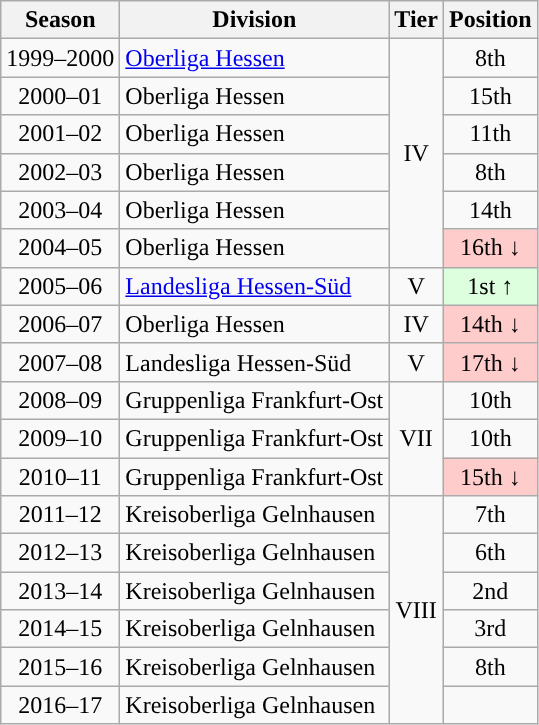<table class="wikitable">
<tr>
<th>Season</th>
<th>Division</th>
<th>Tier</th>
<th>Position</th>
</tr>
<tr align="center">
<td>1999–2000</td>
<td align="left"><a href='#'>Oberliga Hessen</a></td>
<td rowspan=6>IV</td>
<td>8th</td>
</tr>
<tr align="center">
<td>2000–01</td>
<td align="left">Oberliga Hessen</td>
<td>15th</td>
</tr>
<tr align="center">
<td>2001–02</td>
<td align="left">Oberliga Hessen</td>
<td>11th</td>
</tr>
<tr align="center">
<td>2002–03</td>
<td align="left">Oberliga Hessen</td>
<td>8th</td>
</tr>
<tr align="center">
<td>2003–04</td>
<td align="left">Oberliga Hessen</td>
<td>14th</td>
</tr>
<tr align="center">
<td>2004–05</td>
<td align="left">Oberliga Hessen</td>
<td style="background:#ffcccc">16th ↓</td>
</tr>
<tr align="center">
<td>2005–06</td>
<td align="left"><a href='#'>Landesliga Hessen-Süd</a></td>
<td>V</td>
<td style="background:#ddffdd">1st ↑</td>
</tr>
<tr align="center">
<td>2006–07</td>
<td align="left">Oberliga Hessen</td>
<td>IV</td>
<td style="background:#ffcccc">14th ↓</td>
</tr>
<tr align="center">
<td>2007–08</td>
<td align="left">Landesliga Hessen-Süd</td>
<td>V</td>
<td style="background:#ffcccc">17th ↓</td>
</tr>
<tr align="center">
<td>2008–09</td>
<td align="left">Gruppenliga Frankfurt-Ost</td>
<td rowspan=3>VII</td>
<td>10th</td>
</tr>
<tr align="center">
<td>2009–10</td>
<td align="left">Gruppenliga Frankfurt-Ost</td>
<td>10th</td>
</tr>
<tr align="center">
<td>2010–11</td>
<td align="left">Gruppenliga Frankfurt-Ost</td>
<td style="background:#ffcccc">15th ↓</td>
</tr>
<tr align="center">
<td>2011–12</td>
<td align="left">Kreisoberliga Gelnhausen</td>
<td rowspan=6>VIII</td>
<td>7th</td>
</tr>
<tr align="center">
<td>2012–13</td>
<td align="left">Kreisoberliga Gelnhausen</td>
<td>6th</td>
</tr>
<tr align="center">
<td>2013–14</td>
<td align="left">Kreisoberliga Gelnhausen</td>
<td>2nd</td>
</tr>
<tr align="center">
<td>2014–15</td>
<td align="left">Kreisoberliga Gelnhausen</td>
<td>3rd</td>
</tr>
<tr align="center">
<td>2015–16</td>
<td align="left">Kreisoberliga Gelnhausen</td>
<td>8th</td>
</tr>
<tr align="center">
<td>2016–17</td>
<td align="left">Kreisoberliga Gelnhausen</td>
<td></td>
</tr>
</table>
